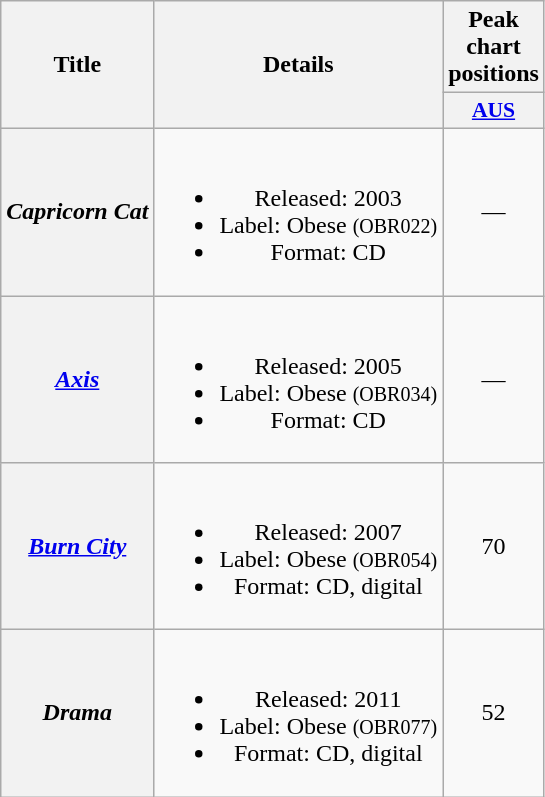<table class="wikitable plainrowheaders" style="text-align:center;">
<tr>
<th scope="col" rowspan="2">Title</th>
<th scope="col" rowspan="2">Details</th>
<th scope="col" colspan="1">Peak chart positions</th>
</tr>
<tr>
<th scope="col" style="width:3em;font-size:90%;"><a href='#'>AUS</a><br></th>
</tr>
<tr>
<th scope="row"><em>Capricorn Cat</em></th>
<td><br><ul><li>Released: 2003</li><li>Label: Obese <small>(OBR022)</small></li><li>Format: CD</li></ul></td>
<td>—</td>
</tr>
<tr>
<th scope="row"><em><a href='#'>Axis</a></em></th>
<td><br><ul><li>Released: 2005</li><li>Label: Obese <small>(OBR034)</small></li><li>Format: CD</li></ul></td>
<td>—</td>
</tr>
<tr>
<th scope="row"><em><a href='#'>Burn City</a></em></th>
<td><br><ul><li>Released: 2007</li><li>Label: Obese <small>(OBR054)</small></li><li>Format: CD, digital</li></ul></td>
<td>70</td>
</tr>
<tr>
<th scope="row"><em>Drama</em></th>
<td><br><ul><li>Released: 2011</li><li>Label: Obese <small>(OBR077)</small></li><li>Format: CD, digital</li></ul></td>
<td>52</td>
</tr>
</table>
